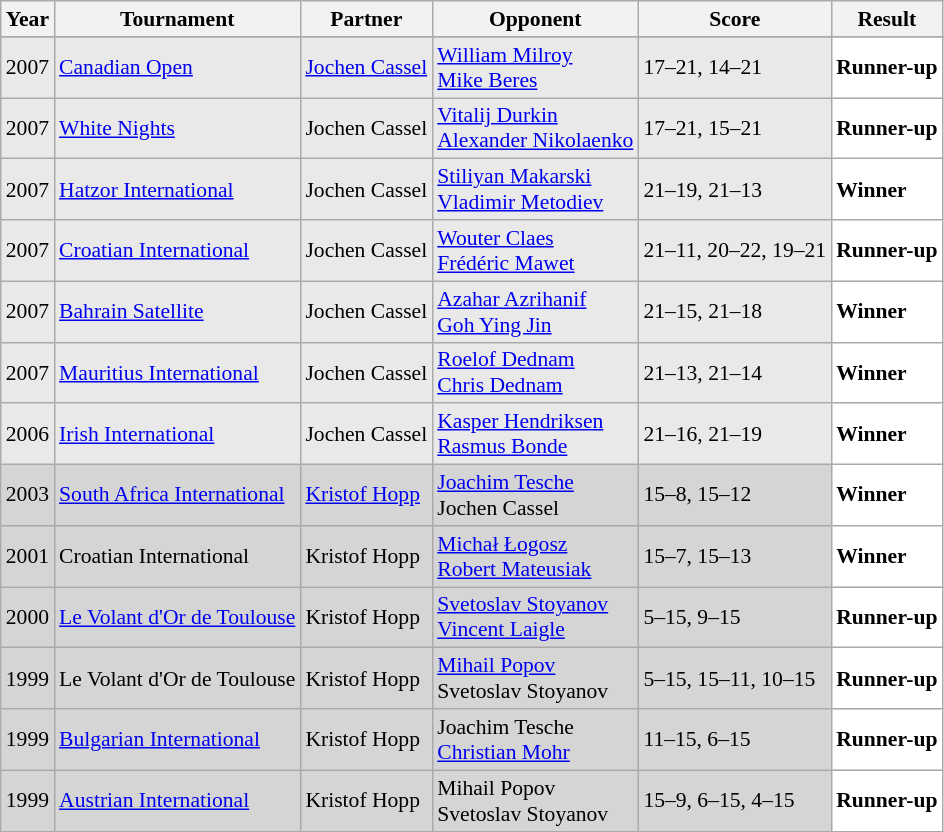<table class="sortable wikitable" style="font-size: 90%;">
<tr>
<th>Year</th>
<th>Tournament</th>
<th>Partner</th>
<th>Opponent</th>
<th>Score</th>
<th>Result</th>
</tr>
<tr>
</tr>
<tr style="background:#E9E9E9">
<td align="center">2007</td>
<td align="left"><a href='#'>Canadian Open</a></td>
<td align="left"> <a href='#'>Jochen Cassel</a></td>
<td align="left"> <a href='#'>William Milroy</a><br> <a href='#'>Mike Beres</a></td>
<td align="left">17–21, 14–21</td>
<td style="text-align:left; background:white"> <strong>Runner-up</strong></td>
</tr>
<tr style="background:#E9E9E9">
<td align="center">2007</td>
<td align="left"><a href='#'>White Nights</a></td>
<td align="left"> Jochen Cassel</td>
<td align="left"> <a href='#'>Vitalij Durkin</a><br> <a href='#'>Alexander Nikolaenko</a></td>
<td align="left">17–21, 15–21</td>
<td style="text-align:left; background:white"> <strong>Runner-up</strong></td>
</tr>
<tr style="background:#E9E9E9">
<td align="center">2007</td>
<td align="left"><a href='#'>Hatzor International</a></td>
<td align="left"> Jochen Cassel</td>
<td align="left"> <a href='#'>Stiliyan Makarski</a><br> <a href='#'>Vladimir Metodiev</a></td>
<td align="left">21–19, 21–13</td>
<td style="text-align:left; background:white"> <strong>Winner</strong></td>
</tr>
<tr style="background:#E9E9E9">
<td align="center">2007</td>
<td align="left"><a href='#'>Croatian International</a></td>
<td align="left"> Jochen Cassel</td>
<td align="left"> <a href='#'>Wouter Claes</a><br> <a href='#'>Frédéric Mawet</a></td>
<td align="left">21–11, 20–22, 19–21</td>
<td style="text-align:left; background:white"> <strong>Runner-up</strong></td>
</tr>
<tr style="background:#E9E9E9">
<td align="center">2007</td>
<td align="left"><a href='#'>Bahrain Satellite</a></td>
<td align="left"> Jochen Cassel</td>
<td align="left"> <a href='#'>Azahar Azrihanif</a><br> <a href='#'>Goh Ying Jin</a></td>
<td align="left">21–15, 21–18</td>
<td style="text-align:left; background:white"> <strong>Winner</strong></td>
</tr>
<tr style="background:#E9E9E9">
<td align="center">2007</td>
<td align="left"><a href='#'>Mauritius International</a></td>
<td align="left"> Jochen Cassel</td>
<td align="left"> <a href='#'>Roelof Dednam</a><br> <a href='#'>Chris Dednam</a></td>
<td align="left">21–13, 21–14</td>
<td style="text-align:left; background:white"> <strong>Winner</strong></td>
</tr>
<tr style="background:#E9E9E9">
<td align="center">2006</td>
<td align="left"><a href='#'>Irish International</a></td>
<td align="left"> Jochen Cassel</td>
<td align="left"> <a href='#'>Kasper Hendriksen</a><br> <a href='#'>Rasmus Bonde</a></td>
<td align="left">21–16, 21–19</td>
<td style="text-align:left; background:white"> <strong>Winner</strong></td>
</tr>
<tr style="background:#D5D5D5">
<td align="center">2003</td>
<td align="left"><a href='#'>South Africa International</a></td>
<td align="left"> <a href='#'>Kristof Hopp</a></td>
<td align="left"> <a href='#'>Joachim Tesche</a><br> Jochen Cassel</td>
<td align="left">15–8, 15–12</td>
<td style="text-align:left; background:white"> <strong>Winner</strong></td>
</tr>
<tr style="background:#D5D5D5">
<td align="center">2001</td>
<td align="left">Croatian International</td>
<td align="left"> Kristof Hopp</td>
<td align="left"> <a href='#'>Michał Łogosz</a><br> <a href='#'>Robert Mateusiak</a></td>
<td align="left">15–7, 15–13</td>
<td style="text-align:left; background:white"> <strong>Winner</strong></td>
</tr>
<tr style="background:#D5D5D5">
<td align="center">2000</td>
<td align="left"><a href='#'>Le Volant d'Or de Toulouse</a></td>
<td align="left"> Kristof Hopp</td>
<td align="left"> <a href='#'>Svetoslav Stoyanov</a><br> <a href='#'>Vincent Laigle</a></td>
<td align="left">5–15, 9–15</td>
<td style="text-align:left; background:white"> <strong>Runner-up</strong></td>
</tr>
<tr style="background:#D5D5D5">
<td align="center">1999</td>
<td align="left">Le Volant d'Or de Toulouse</td>
<td align="left"> Kristof Hopp</td>
<td align="left"> <a href='#'>Mihail Popov</a><br> Svetoslav Stoyanov</td>
<td align="left">5–15, 15–11, 10–15</td>
<td style="text-align:left; background:white"> <strong>Runner-up</strong></td>
</tr>
<tr style="background:#D5D5D5">
<td align="center">1999</td>
<td align="left"><a href='#'>Bulgarian International</a></td>
<td align="left"> Kristof Hopp</td>
<td align="left"> Joachim Tesche<br> <a href='#'>Christian Mohr</a></td>
<td align="left">11–15, 6–15</td>
<td style="text-align:left; background:white"> <strong>Runner-up</strong></td>
</tr>
<tr style="background:#D5D5D5">
<td align="center">1999</td>
<td align="left"><a href='#'>Austrian International</a></td>
<td align="left"> Kristof Hopp</td>
<td align="left"> Mihail Popov<br> Svetoslav Stoyanov</td>
<td align="left">15–9, 6–15, 4–15</td>
<td style="text-align:left; background:white"> <strong>Runner-up</strong></td>
</tr>
</table>
